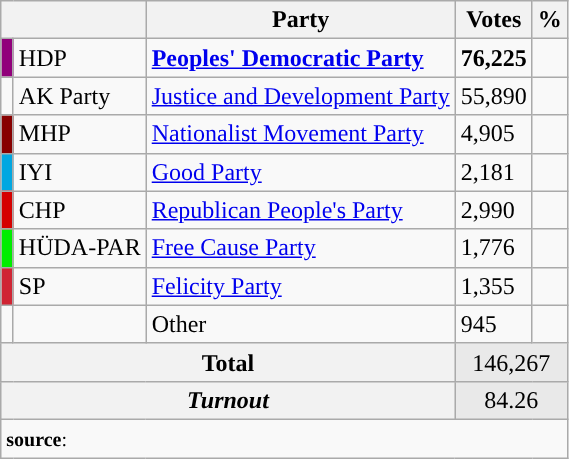<table class="wikitable">
<tr>
<th colspan="2" align="center"></th>
<th align="center">Party</th>
<th align="center">Votes</th>
<th align="center">%</th>
</tr>
<tr align="left">
<td bgcolor="#91007B" width="1"></td>
<td>HDP</td>
<td><strong><a href='#'>Peoples' Democratic Party</a></strong></td>
<td><strong>76,225</strong></td>
<td><strong></strong></td>
</tr>
<tr align="left">
<td></td>
<td>AK Party</td>
<td><a href='#'>Justice and Development Party</a></td>
<td>55,890</td>
<td></td>
</tr>
<tr align="left">
<td bgcolor="#870000" width="1"></td>
<td>MHP</td>
<td><a href='#'>Nationalist Movement Party</a></td>
<td>4,905</td>
<td></td>
</tr>
<tr align="left">
<td bgcolor="#01A7E1" width="1"></td>
<td>IYI</td>
<td><a href='#'>Good Party</a></td>
<td>2,181</td>
<td></td>
</tr>
<tr align="left">
<td bgcolor="#d50000" width="1"></td>
<td>CHP</td>
<td><a href='#'>Republican People's Party</a></td>
<td>2,990</td>
<td></td>
</tr>
<tr align="left">
<td bgcolor="#Green" width="1"></td>
<td>HÜDA-PAR</td>
<td><a href='#'>Free Cause Party</a></td>
<td>1,776</td>
<td></td>
</tr>
<tr align="left">
<td bgcolor="#D02433" width="1"></td>
<td>SP</td>
<td><a href='#'>Felicity Party</a></td>
<td>1,355</td>
<td></td>
</tr>
<tr align="left">
<td bgcolor="" width="1"></td>
<td></td>
<td>Other</td>
<td>945</td>
<td></td>
</tr>
<tr align="left" style="background-color:#E9E9E9">
<th colspan="3" align="center"><strong>Total</strong></th>
<td colspan="5" align="center">146,267</td>
</tr>
<tr align="left" style="background-color:#E9E9E9">
<th colspan="3" align="center"><em>Turnout</em></th>
<td colspan="5" align="center">84.26</td>
</tr>
<tr>
<td colspan="9" align="left"><small><strong>source</strong>: </small></td>
</tr>
</table>
